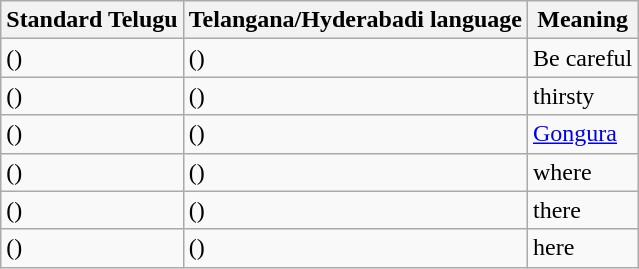<table class="wikitable">
<tr>
<th>Standard Telugu</th>
<th><strong>Telangana/Hyderabadi language</strong></th>
<th>Meaning</th>
</tr>
<tr>
<td> ()</td>
<td> ()</td>
<td>Be careful</td>
</tr>
<tr>
<td> ()</td>
<td> ()</td>
<td>thirsty</td>
</tr>
<tr>
<td> ()</td>
<td> ()</td>
<td><a href='#'>Gongura</a></td>
</tr>
<tr>
<td> ()</td>
<td> ()</td>
<td>where</td>
</tr>
<tr>
<td> ()</td>
<td> ()</td>
<td>there</td>
</tr>
<tr>
<td> ()</td>
<td> ()</td>
<td>here</td>
</tr>
</table>
